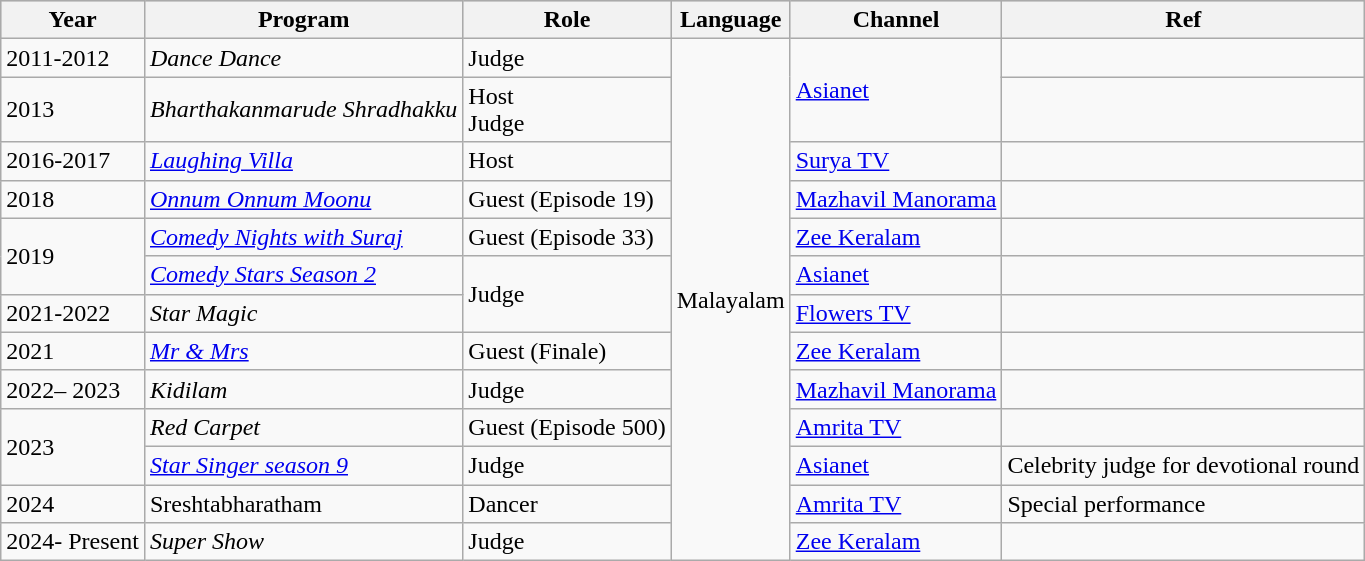<table class="wikitable sortable">
<tr style="background:#ccc; text-align:center;">
<th>Year</th>
<th>Program</th>
<th>Role</th>
<th>Language</th>
<th>Channel</th>
<th>Ref</th>
</tr>
<tr>
<td>2011-2012</td>
<td><em>Dance Dance</em></td>
<td>Judge</td>
<td rowspan="15">Malayalam</td>
<td rowspan=2><a href='#'>Asianet</a></td>
<td></td>
</tr>
<tr>
<td>2013</td>
<td><em>Bharthakanmarude Shradhakku</em></td>
<td>Host<br>Judge</td>
<td></td>
</tr>
<tr>
<td>2016-2017</td>
<td><em><a href='#'>Laughing Villa</a></em></td>
<td>Host</td>
<td><a href='#'>Surya TV</a></td>
<td></td>
</tr>
<tr>
<td>2018</td>
<td><em><a href='#'>Onnum Onnum Moonu</a></em></td>
<td>Guest (Episode 19)</td>
<td><a href='#'>Mazhavil Manorama</a></td>
<td></td>
</tr>
<tr>
<td rowspan="2">2019</td>
<td><em><a href='#'>Comedy Nights with Suraj</a></em></td>
<td>Guest (Episode 33)</td>
<td><a href='#'>Zee Keralam</a></td>
<td></td>
</tr>
<tr>
<td><a href='#'><em>Comedy Stars Season 2</em></a></td>
<td rowspan="2">Judge</td>
<td><a href='#'>Asianet</a></td>
<td></td>
</tr>
<tr>
<td>2021-2022</td>
<td><em>Star Magic</em></td>
<td><a href='#'>Flowers TV</a></td>
<td></td>
</tr>
<tr>
<td>2021</td>
<td><a href='#'><em>Mr & Mrs</em></a></td>
<td>Guest (Finale)</td>
<td><a href='#'>Zee Keralam</a></td>
<td></td>
</tr>
<tr>
<td>2022– 2023</td>
<td><em>Kidilam</em></td>
<td>Judge</td>
<td><a href='#'>Mazhavil Manorama</a></td>
<td></td>
</tr>
<tr>
<td rowspan="2">2023</td>
<td><em>Red Carpet</em></td>
<td>Guest (Episode 500)</td>
<td><a href='#'>Amrita TV</a></td>
<td></td>
</tr>
<tr>
<td><em><a href='#'>Star Singer season 9</a></em></td>
<td>Judge</td>
<td><a href='#'>Asianet</a></td>
<td>Celebrity judge for devotional round</td>
</tr>
<tr>
<td>2024</td>
<td>Sreshtabharatham</td>
<td>Dancer</td>
<td><a href='#'>Amrita TV</a></td>
<td>Special performance</td>
</tr>
<tr>
<td>2024- Present</td>
<td><em>Super Show</em></td>
<td>Judge</td>
<td><a href='#'>Zee Keralam</a></td>
<td></td>
</tr>
</table>
